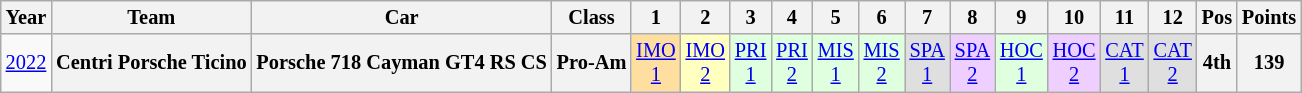<table class="wikitable" border="1" style="text-align:center; font-size:85%;">
<tr>
<th>Year</th>
<th>Team</th>
<th>Car</th>
<th>Class</th>
<th>1</th>
<th>2</th>
<th>3</th>
<th>4</th>
<th>5</th>
<th>6</th>
<th>7</th>
<th>8</th>
<th>9</th>
<th>10</th>
<th>11</th>
<th>12</th>
<th>Pos</th>
<th>Points</th>
</tr>
<tr>
<td><a href='#'>2022</a></td>
<th nowrap>Centri Porsche Ticino</th>
<th nowrap>Porsche 718 Cayman GT4 RS CS</th>
<th nowrap>Pro-Am</th>
<td style="background:#FFDF9F;"><a href='#'>IMO<br>1</a><br></td>
<td style="background:#FFFFBF;"><a href='#'>IMO<br>2</a><br></td>
<td style="background:#DFFFDF;"><a href='#'>PRI<br>1</a><br></td>
<td style="background:#DFFFDF;"><a href='#'>PRI<br>2</a><br></td>
<td style="background:#DFFFDF;"><a href='#'>MIS<br>1</a><br></td>
<td style="background:#DFFFDF;"><a href='#'>MIS<br>2</a><br></td>
<td style="background:#DFDFDF;"><a href='#'>SPA<br>1</a><br></td>
<td style="background:#EFCFFF;"><a href='#'>SPA<br>2</a><br></td>
<td style="background:#DFFFDF;"><a href='#'>HOC<br>1</a><br></td>
<td style="background:#EFCFFF;"><a href='#'>HOC<br>2</a><br></td>
<td style="background:#DFDFDF;"><a href='#'>CAT<br>1</a><br></td>
<td style="background:#DFDFDF;"><a href='#'>CAT<br>2</a><br></td>
<th>4th</th>
<th>139</th>
</tr>
</table>
